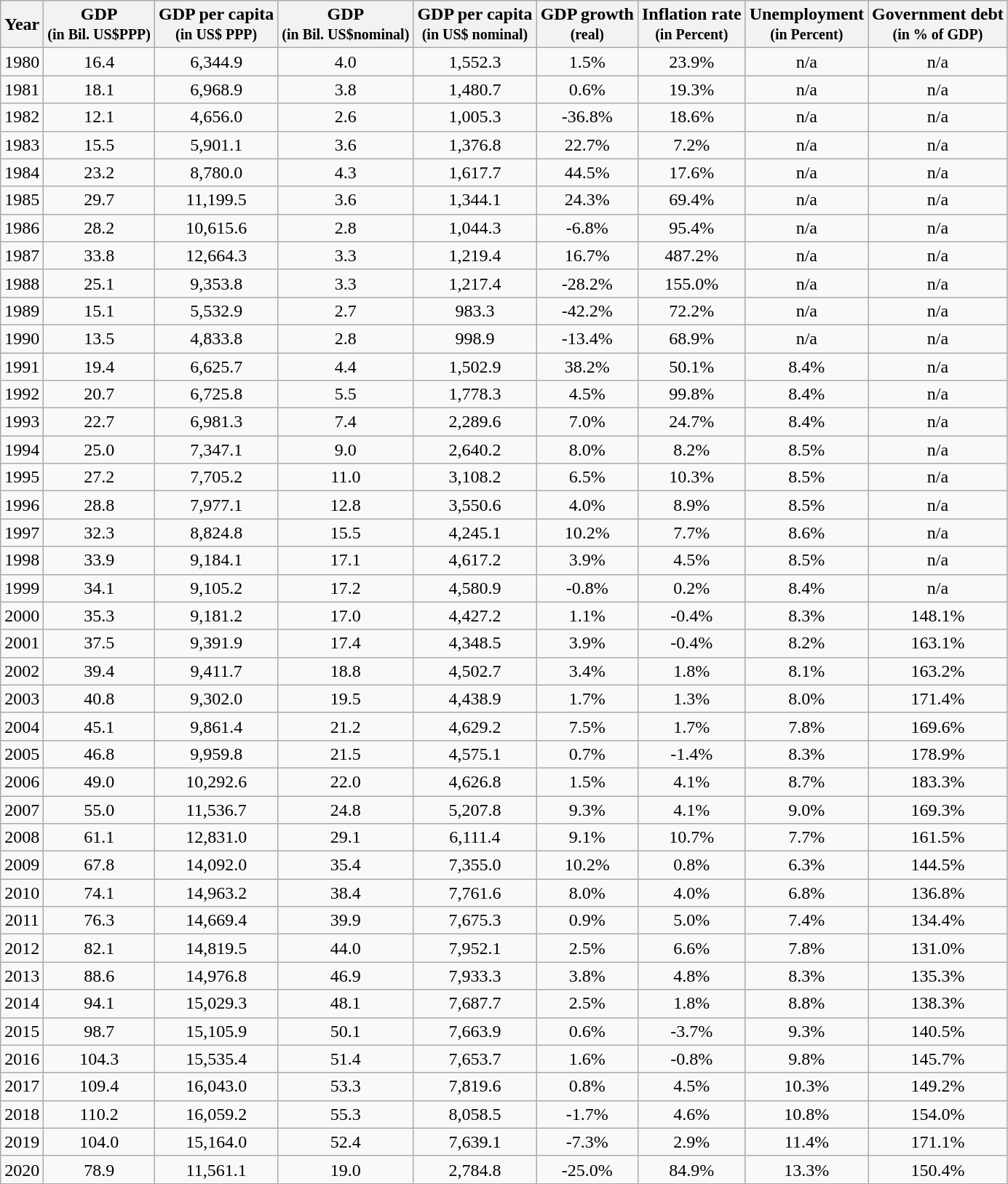<table class="wikitable" style="text-align:center;">
<tr>
<th>Year</th>
<th>GDP<br><small>(in Bil. US$PPP)</small></th>
<th>GDP per capita<br><small>(in US$ PPP)</small></th>
<th>GDP<br><small>(in Bil. US$nominal)</small></th>
<th>GDP per capita<br><small>(in US$ nominal)</small></th>
<th>GDP growth<br><small>(real)</small></th>
<th>Inflation rate<br><small>(in Percent)</small></th>
<th>Unemployment<br><small>(in Percent)</small></th>
<th>Government debt<br><small>(in % of GDP)</small></th>
</tr>
<tr>
<td>1980</td>
<td>16.4</td>
<td>6,344.9</td>
<td>4.0</td>
<td>1,552.3</td>
<td>1.5%</td>
<td>23.9%</td>
<td>n/a</td>
<td>n/a</td>
</tr>
<tr>
<td>1981</td>
<td>18.1</td>
<td>6,968.9</td>
<td>3.8</td>
<td>1,480.7</td>
<td>0.6%</td>
<td>19.3%</td>
<td>n/a</td>
<td>n/a</td>
</tr>
<tr>
<td>1982</td>
<td>12.1</td>
<td>4,656.0</td>
<td>2.6</td>
<td>1,005.3</td>
<td>-36.8%</td>
<td>18.6%</td>
<td>n/a</td>
<td>n/a</td>
</tr>
<tr>
<td>1983</td>
<td>15.5</td>
<td>5,901.1</td>
<td>3.6</td>
<td>1,376.8</td>
<td>22.7%</td>
<td>7.2%</td>
<td>n/a</td>
<td>n/a</td>
</tr>
<tr>
<td>1984</td>
<td>23.2</td>
<td>8,780.0</td>
<td>4.3</td>
<td>1,617.7</td>
<td>44.5%</td>
<td>17.6%</td>
<td>n/a</td>
<td>n/a</td>
</tr>
<tr>
<td>1985</td>
<td>29.7</td>
<td>11,199.5</td>
<td>3.6</td>
<td>1,344.1</td>
<td>24.3%</td>
<td>69.4%</td>
<td>n/a</td>
<td>n/a</td>
</tr>
<tr>
<td>1986</td>
<td>28.2</td>
<td>10,615.6</td>
<td>2.8</td>
<td>1,044.3</td>
<td>-6.8%</td>
<td>95.4%</td>
<td>n/a</td>
<td>n/a</td>
</tr>
<tr>
<td>1987</td>
<td>33.8</td>
<td>12,664.3</td>
<td>3.3</td>
<td>1,219.4</td>
<td>16.7%</td>
<td>487.2%</td>
<td>n/a</td>
<td>n/a</td>
</tr>
<tr>
<td>1988</td>
<td>25.1</td>
<td>9,353.8</td>
<td>3.3</td>
<td>1,217.4</td>
<td>-28.2%</td>
<td>155.0%</td>
<td>n/a</td>
<td>n/a</td>
</tr>
<tr>
<td>1989</td>
<td>15.1</td>
<td>5,532.9</td>
<td>2.7</td>
<td>983.3</td>
<td>-42.2%</td>
<td>72.2%</td>
<td>n/a</td>
<td>n/a</td>
</tr>
<tr>
<td>1990</td>
<td>13.5</td>
<td>4,833.8</td>
<td>2.8</td>
<td>998.9</td>
<td>-13.4%</td>
<td>68.9%</td>
<td>n/a</td>
<td>n/a</td>
</tr>
<tr>
<td>1991</td>
<td>19.4</td>
<td>6,625.7</td>
<td>4.4</td>
<td>1,502.9</td>
<td>38.2%</td>
<td>50.1%</td>
<td>8.4%</td>
<td>n/a</td>
</tr>
<tr>
<td>1992</td>
<td>20.7</td>
<td>6,725.8</td>
<td>5.5</td>
<td>1,778.3</td>
<td>4.5%</td>
<td>99.8%</td>
<td>8.4%</td>
<td>n/a</td>
</tr>
<tr>
<td>1993</td>
<td>22.7</td>
<td>6,981.3</td>
<td>7.4</td>
<td>2,289.6</td>
<td>7.0%</td>
<td>24.7%</td>
<td>8.4%</td>
<td>n/a</td>
</tr>
<tr>
<td>1994</td>
<td>25.0</td>
<td>7,347.1</td>
<td>9.0</td>
<td>2,640.2</td>
<td>8.0%</td>
<td>8.2%</td>
<td>8.5%</td>
<td>n/a</td>
</tr>
<tr>
<td>1995</td>
<td>27.2</td>
<td>7,705.2</td>
<td>11.0</td>
<td>3,108.2</td>
<td>6.5%</td>
<td>10.3%</td>
<td>8.5%</td>
<td>n/a</td>
</tr>
<tr>
<td>1996</td>
<td>28.8</td>
<td>7,977.1</td>
<td>12.8</td>
<td>3,550.6</td>
<td>4.0%</td>
<td>8.9%</td>
<td>8.5%</td>
<td>n/a</td>
</tr>
<tr>
<td>1997</td>
<td>32.3</td>
<td>8,824.8</td>
<td>15.5</td>
<td>4,245.1</td>
<td>10.2%</td>
<td>7.7%</td>
<td>8.6%</td>
<td>n/a</td>
</tr>
<tr>
<td>1998</td>
<td>33.9</td>
<td>9,184.1</td>
<td>17.1</td>
<td>4,617.2</td>
<td>3.9%</td>
<td>4.5%</td>
<td>8.5%</td>
<td>n/a</td>
</tr>
<tr>
<td>1999</td>
<td>34.1</td>
<td>9,105.2</td>
<td>17.2</td>
<td>4,580.9</td>
<td>-0.8%</td>
<td>0.2%</td>
<td>8.4%</td>
<td>n/a</td>
</tr>
<tr>
<td>2000</td>
<td>35.3</td>
<td>9,181.2</td>
<td>17.0</td>
<td>4,427.2</td>
<td>1.1%</td>
<td>-0.4%</td>
<td>8.3%</td>
<td>148.1%</td>
</tr>
<tr>
<td>2001</td>
<td>37.5</td>
<td>9,391.9</td>
<td>17.4</td>
<td>4,348.5</td>
<td>3.9%</td>
<td>-0.4%</td>
<td>8.2%</td>
<td>163.1%</td>
</tr>
<tr>
<td>2002</td>
<td>39.4</td>
<td>9,411.7</td>
<td>18.8</td>
<td>4,502.7</td>
<td>3.4%</td>
<td>1.8%</td>
<td>8.1%</td>
<td>163.2%</td>
</tr>
<tr>
<td>2003</td>
<td>40.8</td>
<td>9,302.0</td>
<td>19.5</td>
<td>4,438.9</td>
<td>1.7%</td>
<td>1.3%</td>
<td>8.0%</td>
<td>171.4%</td>
</tr>
<tr>
<td>2004</td>
<td>45.1</td>
<td>9,861.4</td>
<td>21.2</td>
<td>4,629.2</td>
<td>7.5%</td>
<td>1.7%</td>
<td>7.8%</td>
<td>169.6%</td>
</tr>
<tr>
<td>2005</td>
<td>46.8</td>
<td>9,959.8</td>
<td>21.5</td>
<td>4,575.1</td>
<td>0.7%</td>
<td>-1.4%</td>
<td>8.3%</td>
<td>178.9%</td>
</tr>
<tr>
<td>2006</td>
<td>49.0</td>
<td>10,292.6</td>
<td>22.0</td>
<td>4,626.8</td>
<td>1.5%</td>
<td>4.1%</td>
<td>8.7%</td>
<td>183.3%</td>
</tr>
<tr>
<td>2007</td>
<td>55.0</td>
<td>11,536.7</td>
<td>24.8</td>
<td>5,207.8</td>
<td>9.3%</td>
<td>4.1%</td>
<td>9.0%</td>
<td>169.3%</td>
</tr>
<tr>
<td>2008</td>
<td>61.1</td>
<td>12,831.0</td>
<td>29.1</td>
<td>6,111.4</td>
<td>9.1%</td>
<td>10.7%</td>
<td>7.7%</td>
<td>161.5%</td>
</tr>
<tr>
<td>2009</td>
<td>67.8</td>
<td>14,092.0</td>
<td>35.4</td>
<td>7,355.0</td>
<td>10.2%</td>
<td>0.8%</td>
<td>6.3%</td>
<td>144.5%</td>
</tr>
<tr>
<td>2010</td>
<td>74.1</td>
<td>14,963.2</td>
<td>38.4</td>
<td>7,761.6</td>
<td>8.0%</td>
<td>4.0%</td>
<td>6.8%</td>
<td>136.8%</td>
</tr>
<tr>
<td>2011</td>
<td>76.3</td>
<td>14,669.4</td>
<td>39.9</td>
<td>7,675.3</td>
<td>0.9%</td>
<td>5.0%</td>
<td>7.4%</td>
<td>134.4%</td>
</tr>
<tr>
<td>2012</td>
<td>82.1</td>
<td>14,819.5</td>
<td>44.0</td>
<td>7,952.1</td>
<td>2.5%</td>
<td>6.6%</td>
<td>7.8%</td>
<td>131.0%</td>
</tr>
<tr>
<td>2013</td>
<td>88.6</td>
<td>14,976.8</td>
<td>46.9</td>
<td>7,933.3</td>
<td>3.8%</td>
<td>4.8%</td>
<td>8.3%</td>
<td>135.3%</td>
</tr>
<tr>
<td>2014</td>
<td>94.1</td>
<td>15,029.3</td>
<td>48.1</td>
<td>7,687.7</td>
<td>2.5%</td>
<td>1.8%</td>
<td>8.8%</td>
<td>138.3%</td>
</tr>
<tr>
<td>2015</td>
<td>98.7</td>
<td>15,105.9</td>
<td>50.1</td>
<td>7,663.9</td>
<td>0.6%</td>
<td>-3.7%</td>
<td>9.3%</td>
<td>140.5%</td>
</tr>
<tr>
<td>2016</td>
<td>104.3</td>
<td>15,535.4</td>
<td>51.4</td>
<td>7,653.7</td>
<td>1.6%</td>
<td>-0.8%</td>
<td>9.8%</td>
<td>145.7%</td>
</tr>
<tr>
<td>2017</td>
<td>109.4</td>
<td>16,043.0</td>
<td>53.3</td>
<td>7,819.6</td>
<td>0.8%</td>
<td>4.5%</td>
<td>10.3%</td>
<td>149.2%</td>
</tr>
<tr>
<td>2018</td>
<td>110.2</td>
<td>16,059.2</td>
<td>55.3</td>
<td>8,058.5</td>
<td>-1.7%</td>
<td>4.6%</td>
<td>10.8%</td>
<td>154.0%</td>
</tr>
<tr>
<td>2019</td>
<td>104.0</td>
<td>15,164.0</td>
<td>52.4</td>
<td>7,639.1</td>
<td>-7.3%</td>
<td>2.9%</td>
<td>11.4%</td>
<td>171.1%</td>
</tr>
<tr>
<td>2020</td>
<td>78.9</td>
<td>11,561.1</td>
<td>19.0</td>
<td>2,784.8</td>
<td>-25.0%</td>
<td>84.9%</td>
<td>13.3%</td>
<td>150.4%</td>
</tr>
</table>
